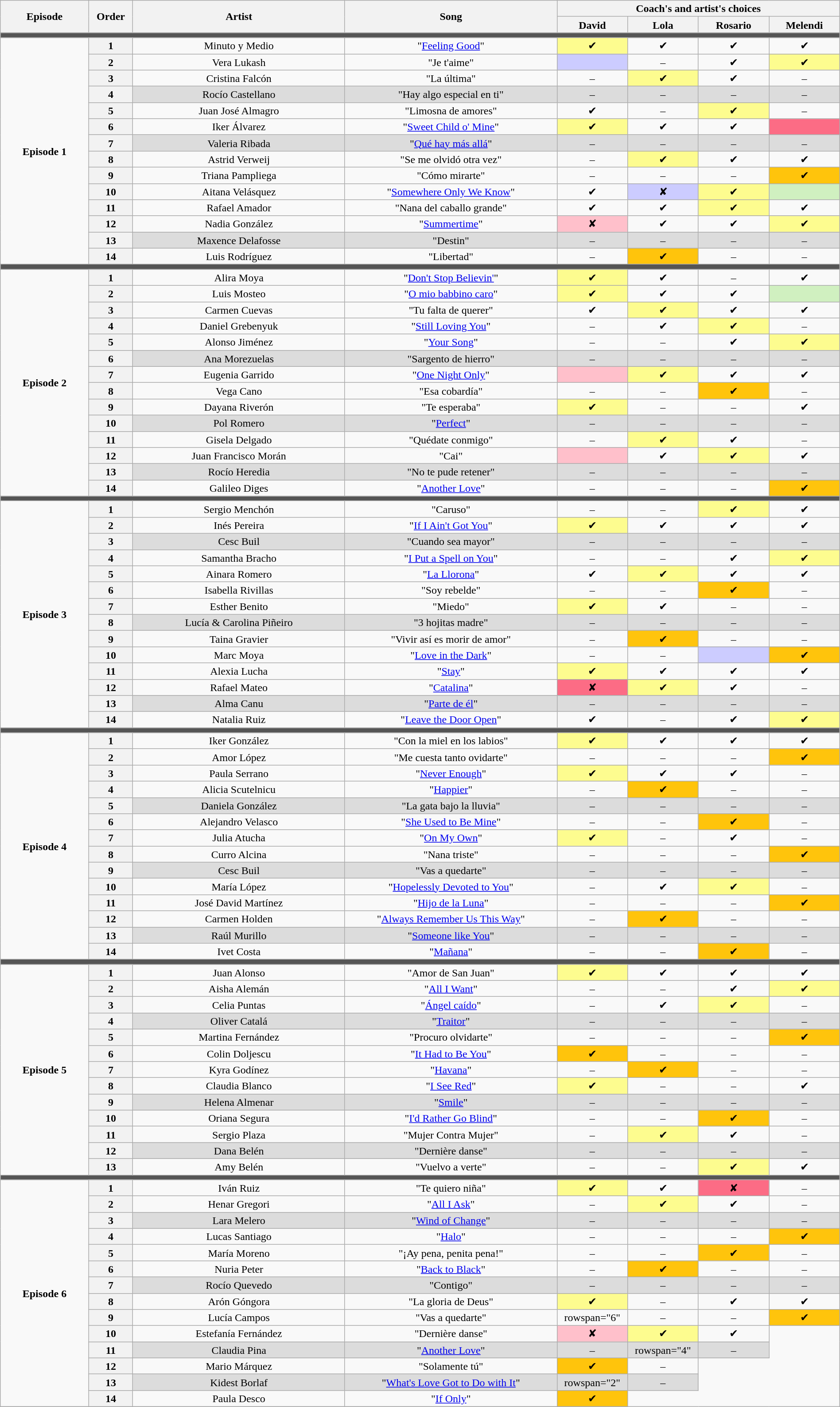<table class="wikitable" style="text-align:center; line-height:17px; width:100%">
<tr>
<th rowspan="2" scope="col" style="width:10%">Episode</th>
<th rowspan="2" scope="col" style="width:05%">Order</th>
<th rowspan="2" scope="col" style="width:24%">Artist</th>
<th rowspan="2" scope="col" style="width:24%">Song</th>
<th colspan="4" scope="col" style="width:24%">Coach's and artist's choices</th>
</tr>
<tr>
<th style="width:08%">David</th>
<th style="width:08%">Lola</th>
<th style="width:08%">Rosario</th>
<th style="width:08%">Melendi</th>
</tr>
<tr>
<td colspan="9" style="background:#555"></td>
</tr>
<tr>
<td rowspan="14"><strong>Episode 1</strong><br></td>
<th scope="row">1</th>
<td>Minuto y Medio</td>
<td>"<a href='#'>Feeling Good</a>"</td>
<td style="background:#fdfc8f">✔</td>
<td>✔</td>
<td>✔</td>
<td>✔</td>
</tr>
<tr>
<th scope="row">2</th>
<td>Vera Lukash</td>
<td>"Je t'aime"</td>
<td style="background:#ccccff"></td>
<td>–</td>
<td>✔</td>
<td style="background:#fdfc8f">✔</td>
</tr>
<tr>
<th scope="row">3</th>
<td>Cristina Falcón</td>
<td>"La última"</td>
<td>–</td>
<td style="background:#fdfc8f">✔</td>
<td>✔</td>
<td>–</td>
</tr>
<tr style="background:#dcdcdc">
<th scope="row">4</th>
<td>Rocío Castellano</td>
<td>"Hay algo especial en ti"</td>
<td>–</td>
<td>–</td>
<td>–</td>
<td>–</td>
</tr>
<tr>
<th scope="row">5</th>
<td>Juan José Almagro</td>
<td>"Limosna de amores"</td>
<td>✔</td>
<td>–</td>
<td style="background:#fdfc8f">✔</td>
<td>–</td>
</tr>
<tr>
<th scope="row">6</th>
<td>Iker Álvarez</td>
<td>"<a href='#'>Sweet Child o' Mine</a>"</td>
<td style="background:#fdfc8f">✔</td>
<td>✔</td>
<td>✔</td>
<td style="background:#FC6C85"></td>
</tr>
<tr style="background:#dcdcdc">
<th scope="row">7</th>
<td>Valeria Ribada</td>
<td>"<a href='#'>Qué hay más allá</a>"</td>
<td>–</td>
<td>–</td>
<td>–</td>
<td>–</td>
</tr>
<tr>
<th scope="row">8</th>
<td>Astrid Verweij</td>
<td>"Se me olvidó otra vez"</td>
<td>–</td>
<td style="background:#fdfc8f">✔</td>
<td>✔</td>
<td>✔</td>
</tr>
<tr>
<th scope="row">9</th>
<td>Triana Pampliega</td>
<td>"Cómo mirarte"</td>
<td>–</td>
<td>–</td>
<td>–</td>
<td style="background:#ffc40c">✔</td>
</tr>
<tr>
<th scope="row">10</th>
<td>Aitana Velásquez</td>
<td>"<a href='#'>Somewhere Only We Know</a>"</td>
<td>✔</td>
<td style="background:#ccccff">✘</td>
<td style="background:#fdfc8f">✔</td>
<td style="background:#d0f0c0"></td>
</tr>
<tr>
<th scope="row">11</th>
<td>Rafael Amador</td>
<td>"Nana del caballo grande"</td>
<td>✔</td>
<td>✔</td>
<td style="background:#fdfc8f">✔</td>
<td>✔</td>
</tr>
<tr>
<th scope="row">12</th>
<td>Nadia González</td>
<td>"<a href='#'>Summertime</a>"</td>
<td style="background:pink">✘</td>
<td>✔</td>
<td>✔</td>
<td style="background:#fdfc8f">✔</td>
</tr>
<tr style="background:#dcdcdc">
<th scope="row">13</th>
<td>Maxence Delafosse</td>
<td>"Destin"</td>
<td>–</td>
<td>–</td>
<td>–</td>
<td>–</td>
</tr>
<tr>
<th scope="row">14</th>
<td>Luis Rodríguez</td>
<td>"Libertad"</td>
<td>–</td>
<td style="background:#ffc40c">✔</td>
<td>–</td>
<td>–</td>
</tr>
<tr>
<td colspan="9" style="background:#555"></td>
</tr>
<tr>
<td rowspan="14"><strong>Episode 2</strong><br></td>
<th scope="row">1</th>
<td>Alira Moya</td>
<td>"<a href='#'>Don't Stop Believin'</a>"</td>
<td style="background:#fdfc8f">✔</td>
<td>✔</td>
<td>–</td>
<td>✔</td>
</tr>
<tr>
<th scope="row">2</th>
<td>Luis Mosteo</td>
<td>"<a href='#'>O mio babbino caro</a>"</td>
<td style="background:#fdfc8f">✔</td>
<td>✔</td>
<td>✔</td>
<td style="background:#d0f0c0"></td>
</tr>
<tr>
<th scope="row">3</th>
<td>Carmen Cuevas</td>
<td>"Tu falta de querer"</td>
<td>✔</td>
<td style="background:#fdfc8f">✔</td>
<td>✔</td>
<td>✔</td>
</tr>
<tr>
<th scope="row">4</th>
<td>Daniel Grebenyuk</td>
<td>"<a href='#'>Still Loving You</a>"</td>
<td>–</td>
<td>✔</td>
<td style="background:#fdfc8f">✔</td>
<td>–</td>
</tr>
<tr>
<th scope="row">5</th>
<td>Alonso Jiménez</td>
<td>"<a href='#'>Your Song</a>"</td>
<td>–</td>
<td>–</td>
<td>✔</td>
<td style="background:#fdfc8f">✔</td>
</tr>
<tr style="background:#dcdcdc">
<th scope="row">6</th>
<td>Ana Morezuelas</td>
<td>"Sargento de hierro"</td>
<td>–</td>
<td>–</td>
<td>–</td>
<td>–</td>
</tr>
<tr>
<th scope="row">7</th>
<td>Eugenia Garrido</td>
<td>"<a href='#'>One Night Only</a>"</td>
<td style="background:pink"></td>
<td style="background:#fdfc8f">✔</td>
<td>✔</td>
<td>✔</td>
</tr>
<tr>
<th scope="row">8</th>
<td>Vega Cano</td>
<td>"Esa cobardía"</td>
<td>–</td>
<td>–</td>
<td style="background:#ffc40c">✔</td>
<td>–</td>
</tr>
<tr>
<th scope="row">9</th>
<td>Dayana Riverón</td>
<td>"Te esperaba"</td>
<td style="background:#fdfc8f">✔</td>
<td>–</td>
<td>–</td>
<td>✔</td>
</tr>
<tr style="background:#dcdcdc">
<th scope="row">10</th>
<td>Pol Romero</td>
<td>"<a href='#'>Perfect</a>"</td>
<td>–</td>
<td>–</td>
<td>–</td>
<td>–</td>
</tr>
<tr>
<th scope="row">11</th>
<td>Gisela Delgado</td>
<td>"Quédate conmigo"</td>
<td>–</td>
<td style="background:#fdfc8f">✔</td>
<td>✔</td>
<td>–</td>
</tr>
<tr>
<th scope="row">12</th>
<td>Juan Francisco Morán</td>
<td>"Cai"</td>
<td style="background:pink"></td>
<td>✔</td>
<td style="background:#fdfc8f">✔</td>
<td>✔</td>
</tr>
<tr style="background:#dcdcdc">
<th scope="row">13</th>
<td>Rocío Heredia</td>
<td>"No te pude retener"</td>
<td>–</td>
<td>–</td>
<td>–</td>
<td>–</td>
</tr>
<tr>
<th scope="row">14</th>
<td>Galileo Diges</td>
<td>"<a href='#'>Another Love</a>"</td>
<td>–</td>
<td>–</td>
<td>–</td>
<td style="background:#ffc40c">✔</td>
</tr>
<tr>
<td colspan="9" style="background:#555"></td>
</tr>
<tr>
<td rowspan="14"><strong>Episode 3</strong><br></td>
<th scope="row">1</th>
<td>Sergio Menchón</td>
<td>"Caruso"</td>
<td>–</td>
<td>–</td>
<td style="background:#fdfc8f">✔</td>
<td>✔</td>
</tr>
<tr>
<th scope="row">2</th>
<td>Inés Pereira</td>
<td>"<a href='#'>If I Ain't Got You</a>"</td>
<td style="background:#fdfc8f">✔</td>
<td>✔</td>
<td>✔</td>
<td>✔</td>
</tr>
<tr style="background:#dcdcdc">
<th scope="row">3</th>
<td>Cesc Buil</td>
<td>"Cuando sea mayor"</td>
<td>–</td>
<td>–</td>
<td>–</td>
<td>–</td>
</tr>
<tr>
<th scope="row">4</th>
<td>Samantha Bracho</td>
<td>"<a href='#'>I Put a Spell on You</a>"</td>
<td>–</td>
<td>–</td>
<td>✔</td>
<td style="background:#fdfc8f">✔</td>
</tr>
<tr>
<th scope="row">5</th>
<td>Ainara Romero</td>
<td>"<a href='#'>La Llorona</a>"</td>
<td>✔</td>
<td style="background:#fdfc8f">✔</td>
<td>✔</td>
<td>✔</td>
</tr>
<tr>
<th scope="row">6</th>
<td>Isabella Rivillas</td>
<td>"Soy rebelde"</td>
<td>–</td>
<td>–</td>
<td style="background:#ffc40c">✔</td>
<td>–</td>
</tr>
<tr>
<th scope="row">7</th>
<td>Esther Benito</td>
<td>"Miedo"</td>
<td style="background:#fdfc8f">✔</td>
<td>✔</td>
<td>–</td>
<td>–</td>
</tr>
<tr style="background:#dcdcdc">
<th scope="row">8</th>
<td>Lucía & Carolina Piñeiro</td>
<td>"3 hojitas madre"</td>
<td>–</td>
<td>–</td>
<td>–</td>
<td>–</td>
</tr>
<tr>
<th scope="row">9</th>
<td>Taina Gravier</td>
<td>"Vivir así es morir de amor"</td>
<td>–</td>
<td style="background:#ffc40c">✔</td>
<td>–</td>
<td>–</td>
</tr>
<tr>
<th scope="row">10</th>
<td>Marc Moya</td>
<td>"<a href='#'>Love in the Dark</a>"</td>
<td>–</td>
<td>–</td>
<td style="background:#ccccff"></td>
<td style="background:#ffc40c">✔</td>
</tr>
<tr>
<th scope="row">11</th>
<td>Alexia Lucha</td>
<td>"<a href='#'>Stay</a>"</td>
<td style="background:#fdfc8f">✔</td>
<td>✔</td>
<td>✔</td>
<td>✔</td>
</tr>
<tr>
<th scope="row">12</th>
<td>Rafael Mateo</td>
<td>"<a href='#'>Catalina</a>"</td>
<td style="background:#FC6C85">✘</td>
<td style="background:#fdfc8f">✔</td>
<td>✔</td>
<td>–</td>
</tr>
<tr style="background:#dcdcdc">
<th scope="row">13</th>
<td>Alma Canu</td>
<td>"<a href='#'>Parte de él</a>"</td>
<td>–</td>
<td>–</td>
<td>–</td>
<td>–</td>
</tr>
<tr>
<th scope="row">14</th>
<td>Natalia Ruiz</td>
<td>"<a href='#'>Leave the Door Open</a>"</td>
<td>✔</td>
<td>–</td>
<td>✔</td>
<td style="background:#fdfc8f">✔</td>
</tr>
<tr>
<td colspan="9" style="background:#555"></td>
</tr>
<tr>
<td rowspan="14"><strong>Episode 4</strong><br></td>
<th scope="row">1</th>
<td>Iker González</td>
<td>"Con la miel en los labios"</td>
<td style="background:#fdfc8f">✔</td>
<td>✔</td>
<td>✔</td>
<td>✔</td>
</tr>
<tr>
<th scope="row">2</th>
<td>Amor López</td>
<td>"Me cuesta tanto ovidarte"</td>
<td>–</td>
<td>–</td>
<td>–</td>
<td style="background:#ffc40c">✔</td>
</tr>
<tr>
<th scope="row">3</th>
<td>Paula Serrano</td>
<td>"<a href='#'>Never Enough</a>"</td>
<td style="background:#fdfc8f">✔</td>
<td>✔</td>
<td>✔</td>
<td>–</td>
</tr>
<tr>
<th scope="row">4</th>
<td>Alicia Scutelnicu</td>
<td>"<a href='#'>Happier</a>"</td>
<td>–</td>
<td style="background:#ffc40c">✔</td>
<td>–</td>
<td>–</td>
</tr>
<tr style="background:#dcdcdc">
<th scope="row">5</th>
<td>Daniela González</td>
<td>"La gata bajo la lluvia"</td>
<td>–</td>
<td>–</td>
<td>–</td>
<td>–</td>
</tr>
<tr>
<th scope="row">6</th>
<td>Alejandro Velasco</td>
<td>"<a href='#'>She Used to Be Mine</a>"</td>
<td>–</td>
<td>–</td>
<td style="background:#ffc40c">✔</td>
<td>–</td>
</tr>
<tr>
<th scope="row">7</th>
<td>Julia Atucha</td>
<td>"<a href='#'>On My Own</a>"</td>
<td style="background:#fdfc8f">✔</td>
<td>–</td>
<td>✔</td>
<td>–</td>
</tr>
<tr>
<th scope="row">8</th>
<td>Curro Alcina</td>
<td>"Nana triste"</td>
<td>–</td>
<td>–</td>
<td>–</td>
<td style="background:#ffc40c">✔</td>
</tr>
<tr style="background:#dcdcdc">
<th scope="row">9</th>
<td>Cesc Buil</td>
<td>"Vas a quedarte"</td>
<td>–</td>
<td>–</td>
<td>–</td>
<td>–</td>
</tr>
<tr>
<th scope="row">10</th>
<td>María López</td>
<td>"<a href='#'>Hopelessly Devoted to You</a>"</td>
<td>–</td>
<td>✔</td>
<td style="background:#fdfc8f">✔</td>
<td>–</td>
</tr>
<tr>
<th scope="row">11</th>
<td>José David Martínez</td>
<td>"<a href='#'>Hijo de la Luna</a>"</td>
<td>–</td>
<td>–</td>
<td>–</td>
<td style="background:#ffc40c">✔</td>
</tr>
<tr>
<th scope="row">12</th>
<td>Carmen Holden</td>
<td>"<a href='#'>Always Remember Us This Way</a>"</td>
<td>–</td>
<td style="background:#ffc40c">✔</td>
<td>–</td>
<td>–</td>
</tr>
<tr style="background:#dcdcdc">
<th scope="row">13</th>
<td>Raúl Murillo</td>
<td>"<a href='#'>Someone like You</a>"</td>
<td>–</td>
<td>–</td>
<td>–</td>
<td>–</td>
</tr>
<tr>
<th scope="row">14</th>
<td>Ivet Costa</td>
<td>"<a href='#'>Mañana</a>"</td>
<td>–</td>
<td>–</td>
<td style="background:#ffc40c">✔</td>
<td>–</td>
</tr>
<tr>
<td colspan="9" style="background:#555"></td>
</tr>
<tr>
<td rowspan="13"><strong>Episode 5</strong><br></td>
<th scope="row">1</th>
<td>Juan Alonso</td>
<td>"Amor de San Juan"</td>
<td style="background:#fdfc8f">✔</td>
<td>✔</td>
<td>✔</td>
<td>✔</td>
</tr>
<tr>
<th scope="row">2</th>
<td>Aisha Alemán</td>
<td>"<a href='#'>All I Want</a>"</td>
<td>–</td>
<td>–</td>
<td>✔</td>
<td style="background:#fdfc8f">✔</td>
</tr>
<tr>
<th scope="row">3</th>
<td>Celia Puntas</td>
<td>"<a href='#'>Ángel caído</a>"</td>
<td>–</td>
<td>✔</td>
<td style="background:#fdfc8f">✔</td>
<td>–</td>
</tr>
<tr style="background:#dcdcdc">
<th scope="row">4</th>
<td>Oliver Catalá</td>
<td>"<a href='#'>Traitor</a>"</td>
<td>–</td>
<td>–</td>
<td>–</td>
<td>–</td>
</tr>
<tr>
<th scope="row">5</th>
<td>Martina Fernández</td>
<td>"Procuro olvidarte"</td>
<td>–</td>
<td>–</td>
<td>–</td>
<td style="background:#ffc40c">✔</td>
</tr>
<tr>
<th scope="row">6</th>
<td>Colin Doljescu</td>
<td>"<a href='#'>It Had to Be You</a>"</td>
<td style="background:#ffc40c">✔</td>
<td>–</td>
<td>–</td>
<td>–</td>
</tr>
<tr>
<th scope="row">7</th>
<td>Kyra Godínez</td>
<td>"<a href='#'>Havana</a>"</td>
<td>–</td>
<td style="background:#ffc40c">✔</td>
<td>–</td>
<td>–</td>
</tr>
<tr>
<th scope="row">8</th>
<td>Claudia Blanco</td>
<td>"<a href='#'>I See Red</a>"</td>
<td style="background:#fdfc8f">✔</td>
<td>–</td>
<td>–</td>
<td>✔</td>
</tr>
<tr style="background:#dcdcdc">
<th scope="row">9</th>
<td>Helena Almenar</td>
<td>"<a href='#'>Smile</a>"</td>
<td>–</td>
<td>–</td>
<td>–</td>
<td>–</td>
</tr>
<tr>
<th scope="row">10</th>
<td>Oriana Segura</td>
<td>"<a href='#'>I'd Rather Go Blind</a>"</td>
<td>–</td>
<td>–</td>
<td style="background:#ffc40c">✔</td>
<td>–</td>
</tr>
<tr>
<th scope="row">11</th>
<td>Sergio Plaza</td>
<td>"Mujer Contra Mujer"</td>
<td>–</td>
<td style="background:#fdfc8f">✔</td>
<td>✔</td>
<td>–</td>
</tr>
<tr style="background:#dcdcdc">
<th scope="row">12</th>
<td>Dana Belén</td>
<td>"Dernière danse"</td>
<td>–</td>
<td>–</td>
<td>–</td>
<td>–</td>
</tr>
<tr>
<th scope="row">13</th>
<td>Amy Belén</td>
<td>"Vuelvo a verte"</td>
<td>–</td>
<td>–</td>
<td style="background:#fdfc8f">✔</td>
<td>✔</td>
</tr>
<tr>
<td colspan="9" style="background:#555"></td>
</tr>
<tr>
<td rowspan="14"><strong>Episode 6</strong><br></td>
<th scope="row">1</th>
<td>Iván Ruiz</td>
<td>"Te quiero niña"</td>
<td style="background:#fdfc8f">✔</td>
<td>✔</td>
<td style="background:#FC6C85">✘</td>
<td>–</td>
</tr>
<tr>
<th scope="row">2</th>
<td>Henar Gregori</td>
<td>"<a href='#'>All I Ask</a>"</td>
<td>–</td>
<td style="background:#fdfc8f">✔</td>
<td>✔</td>
<td>–</td>
</tr>
<tr style="background:#dcdcdc">
<th scope="row">3</th>
<td>Lara Melero</td>
<td>"<a href='#'>Wind of Change</a>"</td>
<td>–</td>
<td>–</td>
<td>–</td>
<td>–</td>
</tr>
<tr>
<th scope="row">4</th>
<td>Lucas Santiago</td>
<td>"<a href='#'>Halo</a>"</td>
<td>–</td>
<td>–</td>
<td>–</td>
<td style="background:#ffc40c">✔</td>
</tr>
<tr>
<th scope="row">5</th>
<td>María Moreno</td>
<td>"¡Ay pena, penita pena!"</td>
<td>–</td>
<td>–</td>
<td style="background:#ffc40c">✔</td>
<td>–</td>
</tr>
<tr>
<th scope="row">6</th>
<td>Nuria Peter</td>
<td>"<a href='#'>Back to Black</a>"</td>
<td>–</td>
<td style="background:#ffc40c">✔</td>
<td>–</td>
<td>–</td>
</tr>
<tr style="background:#dcdcdc">
<th scope="row">7</th>
<td>Rocío Quevedo</td>
<td>"Contigo"</td>
<td>–</td>
<td>–</td>
<td>–</td>
<td>–</td>
</tr>
<tr>
<th scope="row">8</th>
<td>Arón Góngora</td>
<td>"La gloria de Deus"</td>
<td style="background:#fdfc8f">✔</td>
<td>–</td>
<td>✔</td>
<td>✔</td>
</tr>
<tr>
<th scope="row">9</th>
<td>Lucía Campos</td>
<td>"Vas a quedarte"</td>
<td>rowspan="6" </td>
<td>–</td>
<td>–</td>
<td style="background:#ffc40c">✔</td>
</tr>
<tr>
<th scope="row">10</th>
<td>Estefanía Fernández</td>
<td>"Dernière danse"</td>
<td style="background:pink">✘</td>
<td style="background:#fdfc8f">✔</td>
<td>✔</td>
</tr>
<tr style="background:#dcdcdc">
<th scope="row">11</th>
<td>Claudia Pina</td>
<td>"<a href='#'>Another Love</a>"</td>
<td>–</td>
<td>rowspan="4" </td>
<td>–</td>
</tr>
<tr>
<th scope="row">12</th>
<td>Mario Márquez</td>
<td>"Solamente tú"</td>
<td style="background:#ffc40c">✔</td>
<td>–</td>
</tr>
<tr style="background:#dcdcdc">
<th scope="row">13</th>
<td>Kidest Borlaf</td>
<td>"<a href='#'>What's Love Got to Do with It</a>"</td>
<td>rowspan="2" </td>
<td>–</td>
</tr>
<tr>
<th scope="row">14</th>
<td>Paula Desco</td>
<td>"<a href='#'>If Only</a>"</td>
<td style="background:#ffc40c">✔</td>
</tr>
<tr>
</tr>
</table>
